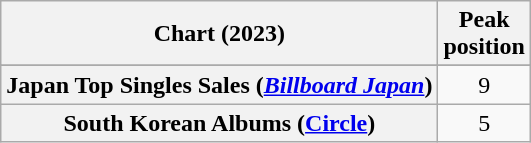<table class="wikitable plainrowheaders sortable" style="text-align:center">
<tr>
<th scope="col">Chart (2023)</th>
<th scope="col">Peak<br>position</th>
</tr>
<tr>
</tr>
<tr>
<th scope="row">Japan Top Singles Sales (<em><a href='#'>Billboard Japan</a></em>)</th>
<td>9</td>
</tr>
<tr>
<th scope="row">South Korean Albums (<a href='#'>Circle</a>)</th>
<td>5</td>
</tr>
</table>
